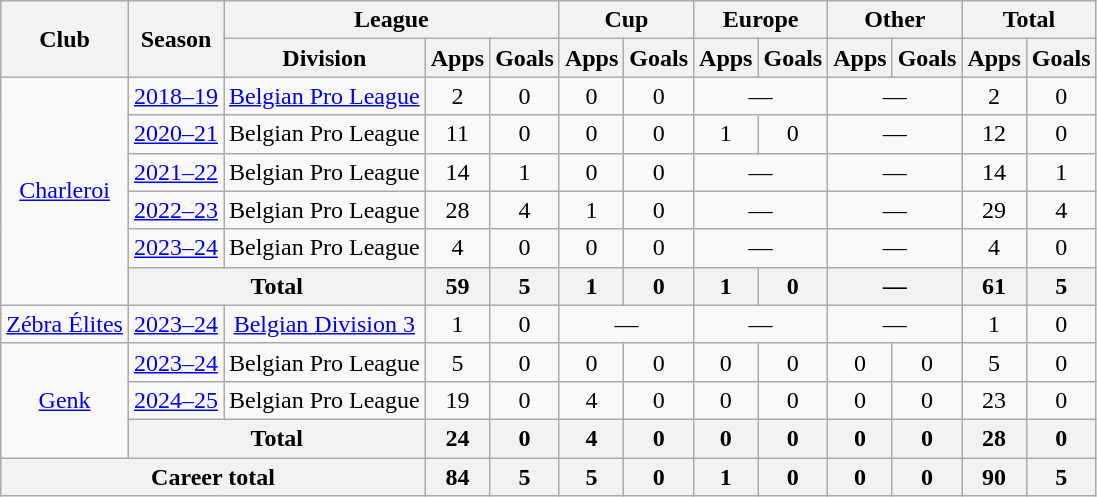<table class="wikitable" style="text-align:center">
<tr>
<th rowspan="2">Club</th>
<th rowspan="2">Season</th>
<th colspan="3">League</th>
<th colspan="2">Cup</th>
<th colspan="2">Europe</th>
<th colspan="2">Other</th>
<th colspan="2">Total</th>
</tr>
<tr>
<th>Division</th>
<th>Apps</th>
<th>Goals</th>
<th>Apps</th>
<th>Goals</th>
<th>Apps</th>
<th>Goals</th>
<th>Apps</th>
<th>Goals</th>
<th>Apps</th>
<th>Goals</th>
</tr>
<tr>
<td rowspan="6"><a href='#'>Charleroi</a></td>
<td><a href='#'>2018–19</a></td>
<td><a href='#'>Belgian Pro League</a></td>
<td>2</td>
<td>0</td>
<td>0</td>
<td>0</td>
<td colspan="2">—</td>
<td colspan="2">—</td>
<td>2</td>
<td>0</td>
</tr>
<tr>
<td><a href='#'>2020–21</a></td>
<td>Belgian Pro League</td>
<td>11</td>
<td>0</td>
<td>0</td>
<td>0</td>
<td>1</td>
<td>0</td>
<td colspan="2">—</td>
<td>12</td>
<td>0</td>
</tr>
<tr>
<td><a href='#'>2021–22</a></td>
<td>Belgian Pro League</td>
<td>14</td>
<td>1</td>
<td>0</td>
<td>0</td>
<td colspan="2">—</td>
<td colspan="2">—</td>
<td>14</td>
<td>1</td>
</tr>
<tr>
<td><a href='#'>2022–23</a></td>
<td>Belgian Pro League</td>
<td>28</td>
<td>4</td>
<td>1</td>
<td>0</td>
<td colspan="2">—</td>
<td colspan="2">—</td>
<td>29</td>
<td>4</td>
</tr>
<tr>
<td><a href='#'>2023–24</a></td>
<td>Belgian Pro League</td>
<td>4</td>
<td>0</td>
<td>0</td>
<td>0</td>
<td colspan="2">—</td>
<td colspan="2">—</td>
<td>4</td>
<td>0</td>
</tr>
<tr>
<th colspan="2">Total</th>
<th>59</th>
<th>5</th>
<th>1</th>
<th>0</th>
<th>1</th>
<th>0</th>
<th colspan="2">—</th>
<th>61</th>
<th>5</th>
</tr>
<tr>
<td><a href='#'>Zébra Élites</a></td>
<td><a href='#'>2023–24</a></td>
<td><a href='#'>Belgian Division 3</a></td>
<td>1</td>
<td>0</td>
<td colspan="2">—</td>
<td colspan="2">—</td>
<td colspan="2">—</td>
<td>1</td>
<td>0</td>
</tr>
<tr>
<td rowspan="3"><a href='#'>Genk</a></td>
<td><a href='#'>2023–24</a></td>
<td>Belgian Pro League</td>
<td>5</td>
<td>0</td>
<td>0</td>
<td>0</td>
<td>0</td>
<td>0</td>
<td>0</td>
<td>0</td>
<td>5</td>
<td>0</td>
</tr>
<tr>
<td><a href='#'>2024–25</a></td>
<td>Belgian Pro League</td>
<td>19</td>
<td>0</td>
<td>4</td>
<td>0</td>
<td>0</td>
<td>0</td>
<td>0</td>
<td>0</td>
<td>23</td>
<td>0</td>
</tr>
<tr>
<th colspan="2">Total</th>
<th>24</th>
<th>0</th>
<th>4</th>
<th>0</th>
<th>0</th>
<th>0</th>
<th>0</th>
<th>0</th>
<th>28</th>
<th>0</th>
</tr>
<tr>
<th colspan="3">Career total</th>
<th>84</th>
<th>5</th>
<th>5</th>
<th>0</th>
<th>1</th>
<th>0</th>
<th>0</th>
<th>0</th>
<th>90</th>
<th>5</th>
</tr>
</table>
